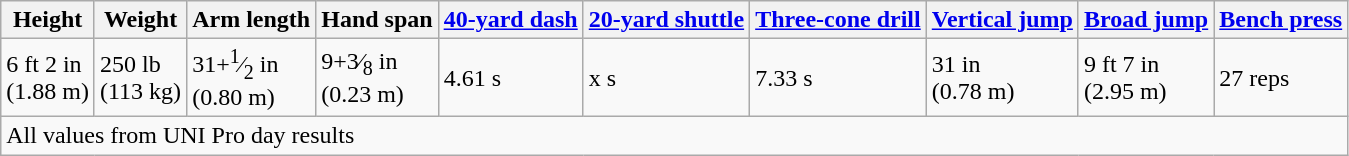<table class="wikitable">
<tr>
<th>Height</th>
<th>Weight</th>
<th>Arm length</th>
<th>Hand span</th>
<th><a href='#'>40-yard dash</a></th>
<th><a href='#'>20-yard shuttle</a></th>
<th><a href='#'>Three-cone drill</a></th>
<th><a href='#'>Vertical jump</a></th>
<th><a href='#'>Broad jump</a></th>
<th><a href='#'>Bench press</a></th>
</tr>
<tr>
<td>6 ft 2 in<br>(1.88 m)</td>
<td>250 lb<br>(113 kg)</td>
<td>31+<sup>1</sup>⁄<sub>2</sub> in<br>(0.80 m)</td>
<td>9+3⁄<sub>8</sub> in<br>(0.23 m)</td>
<td>4.61 s</td>
<td>x s</td>
<td>7.33 s</td>
<td>31 in<br>(0.78 m)</td>
<td>9 ft 7 in<br>(2.95 m)</td>
<td>27 reps</td>
</tr>
<tr>
<td colspan="13">All values from UNI Pro day results</td>
</tr>
</table>
